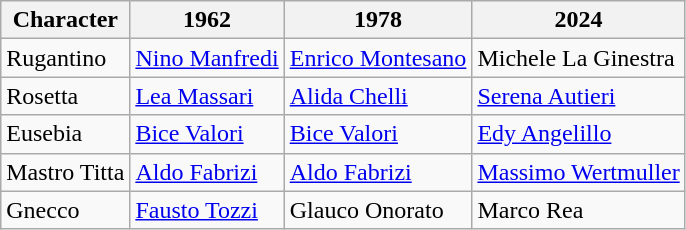<table class="wikitable">
<tr>
<th>Character</th>
<th>1962</th>
<th>1978</th>
<th>2024</th>
</tr>
<tr>
<td>Rugantino</td>
<td><a href='#'>Nino Manfredi</a></td>
<td><a href='#'>Enrico Montesano</a></td>
<td>Michele La Ginestra</td>
</tr>
<tr>
<td>Rosetta</td>
<td><a href='#'>Lea Massari</a></td>
<td><a href='#'>Alida Chelli</a></td>
<td><a href='#'>Serena Autieri</a></td>
</tr>
<tr>
<td>Eusebia</td>
<td><a href='#'>Bice Valori</a></td>
<td><a href='#'>Bice Valori</a></td>
<td><a href='#'>Edy Angelillo</a></td>
</tr>
<tr>
<td>Mastro Titta</td>
<td><a href='#'>Aldo Fabrizi</a></td>
<td><a href='#'>Aldo Fabrizi</a></td>
<td><a href='#'>Massimo Wertmuller</a></td>
</tr>
<tr>
<td>Gnecco</td>
<td><a href='#'>Fausto Tozzi</a></td>
<td>Glauco Onorato</td>
<td>Marco Rea</td>
</tr>
</table>
